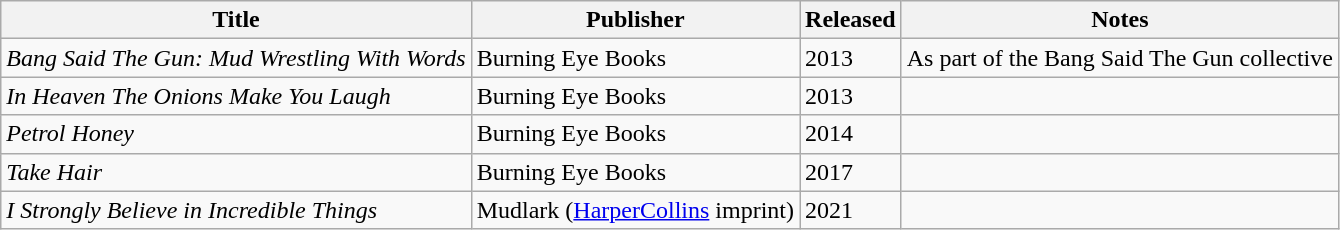<table class="wikitable">
<tr>
<th>Title</th>
<th>Publisher</th>
<th>Released</th>
<th><strong>Notes</strong></th>
</tr>
<tr>
<td><em>Bang Said The Gun: Mud Wrestling With Words</em></td>
<td>Burning Eye Books</td>
<td>2013</td>
<td>As part of the Bang Said The Gun collective</td>
</tr>
<tr>
<td><em>In Heaven The Onions Make You Laugh</em></td>
<td>Burning Eye Books</td>
<td>2013</td>
<td></td>
</tr>
<tr>
<td><em>Petrol Honey</em></td>
<td>Burning Eye Books</td>
<td>2014</td>
<td></td>
</tr>
<tr>
<td><em>Take Hair</em></td>
<td>Burning Eye Books</td>
<td>2017</td>
<td></td>
</tr>
<tr>
<td><em>I Strongly Believe in Incredible Things</em></td>
<td>Mudlark (<a href='#'>HarperCollins</a> imprint)</td>
<td>2021</td>
<td></td>
</tr>
</table>
